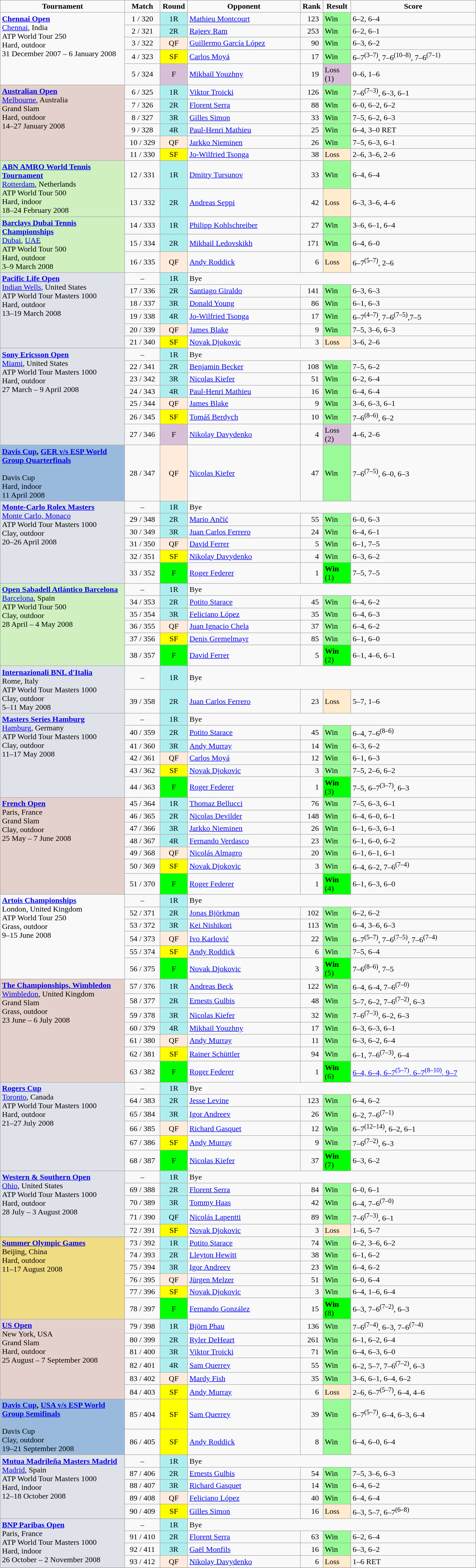<table class="wikitable sortable">
<tr style="font-weight: bold; text-align: center">
<td style="width: 250px">Tournament</td>
<td style="width: 65px">Match</td>
<td style="width: 50px">Round</td>
<td style="width: 225px">Opponent</td>
<td style="width: 40px">Rank</td>
<td style="width: 50px">Result</td>
<td style="width: 250px">Score</td>
</tr>
<tr>
<td rowspan="5" style="text-align: left; vertical-align: top"><strong><a href='#'>Chennai Open</a></strong><br><a href='#'>Chennai</a>, India<br>ATP World Tour 250<br>Hard, outdoor<br>31 December 2007 – 6 January 2008</td>
<td style="text-align: center">1 / 320</td>
<td style="background: #afeeee; text-align: center">1R</td>
<td> <a href='#'>Mathieu Montcourt</a></td>
<td style="padding-right: .5em; text-align: right">123</td>
<td bgcolor="#98FB98"><div> Win</div></td>
<td>6–2, 6–4</td>
</tr>
<tr>
<td style="text-align: center">2 / 321</td>
<td style="background: #afeeee; text-align: center">2R</td>
<td> <a href='#'>Rajeev Ram</a></td>
<td style="padding-right: .5em; text-align: right">253</td>
<td bgcolor="#98FB98"><div> Win</div></td>
<td>6–2, 6–1</td>
</tr>
<tr>
<td style="text-align: center">3 / 322</td>
<td style="background: #ffebdc; text-align: center">QF</td>
<td> <a href='#'>Guillermo García López</a></td>
<td style="padding-right: .5em; text-align: right">90</td>
<td bgcolor="#98FB98"><div> Win</div></td>
<td>6–3, 6–2</td>
</tr>
<tr>
<td style="text-align: center">4 / 323</td>
<td style="background: yellow; text-align: center">SF</td>
<td> <a href='#'>Carlos Moyá</a></td>
<td style="padding-right: .5em; text-align: right">17</td>
<td bgcolor="#98FB98"><div> Win</div></td>
<td>6–7<sup>(3–7)</sup>, 7–6<sup>(10–8)</sup>, 7–6<sup>(7–1)</sup></td>
</tr>
<tr>
<td style="text-align: center">5 / 324</td>
<td style="background: thistle; text-align: center">F</td>
<td> <a href='#'>Mikhail Youzhny</a></td>
<td style="padding-right: .5em; text-align: right">19</td>
<td bgcolor=thistle><div> Loss (1)</div></td>
<td>0–6, 1–6</td>
</tr>
<tr>
<td rowspan="6" style="background: #e5d1cb; text-align:left; vertical-align: top"><strong><a href='#'>Australian Open</a></strong><br><a href='#'>Melbourne</a>, Australia<br>Grand Slam<br>Hard, outdoor<br>14–27 January 2008</td>
<td style="text-align: center">6 / 325</td>
<td style="background: #afeeee; text-align: center">1R</td>
<td> <a href='#'>Viktor Troicki</a></td>
<td style="padding-right: .5em; text-align: right">126</td>
<td bgcolor="#98FB98"><div> Win</div></td>
<td>7–6<sup>(7–3)</sup>, 6–3, 6–1</td>
</tr>
<tr>
<td style="text-align: center">7 / 326</td>
<td style="background: #afeeee; text-align: center">2R</td>
<td> <a href='#'>Florent Serra</a></td>
<td style="padding-right: .5em; text-align: right">88</td>
<td bgcolor="#98FB98"><div> Win</div></td>
<td>6–0, 6–2, 6–2</td>
</tr>
<tr>
<td style="text-align: center">8 / 327</td>
<td style="background: #afeeee; text-align: center">3R</td>
<td> <a href='#'>Gilles Simon</a></td>
<td style="padding-right: .5em; text-align: right">33</td>
<td bgcolor="#98FB98"><div> Win</div></td>
<td>7–5, 6–2, 6–3</td>
</tr>
<tr>
<td style="text-align: center">9 / 328</td>
<td style="background: #afeeee; text-align: center">4R</td>
<td> <a href='#'>Paul-Henri Mathieu</a></td>
<td style="padding-right: .5em; text-align: right">25</td>
<td bgcolor="#98FB98"><div> Win</div></td>
<td>6–4, 3–0 RET</td>
</tr>
<tr>
<td style="text-align: center">10 / 329</td>
<td style="background: #ffebdc; text-align: center">QF</td>
<td> <a href='#'>Jarkko Nieminen</a></td>
<td style="padding-right: .5em; text-align: right">26</td>
<td bgcolor="#98FB98"><div> Win</div></td>
<td>7–5, 6–3, 6–1</td>
</tr>
<tr>
<td style="text-align: center">11 / 330</td>
<td style="background: yellow; text-align: center">SF</td>
<td> <a href='#'>Jo-Wilfried Tsonga</a></td>
<td style="padding-right: .5em; text-align: right">38</td>
<td bgcolor=#ffebcd><div> Loss</div></td>
<td>2–6, 3–6, 2–6</td>
</tr>
<tr>
<td rowspan="2" style="background: #d0f0c0; text-align:left; vertical-align: top"><strong><a href='#'>ABN AMRO World Tennis Tournament</a></strong><br><a href='#'>Rotterdam</a>, Netherlands<br>ATP World Tour 500<br>Hard, indoor<br>18–24 February 2008</td>
<td style="text-align: center">12 / 331</td>
<td style="background: #afeeee; text-align: center">1R</td>
<td> <a href='#'>Dmitry Tursunov</a></td>
<td style="padding-right: .5em; text-align: right">33</td>
<td bgcolor="#98FB98"><div> Win</div></td>
<td>6–4, 6–4</td>
</tr>
<tr>
<td style="text-align: center">13 / 332</td>
<td style="background: #afeeee; text-align: center">2R</td>
<td> <a href='#'>Andreas Seppi</a></td>
<td style="padding-right: .5em; text-align: right">42</td>
<td bgcolor=#ffebcd><div> Loss</div></td>
<td>6–3, 3–6, 4–6</td>
</tr>
<tr>
<td rowspan="3" style="background: #d0f0c0; text-align:left; vertical-align: top"><strong><a href='#'>Barclays Dubai Tennis Championships</a></strong><br><a href='#'>Dubai</a>, <a href='#'>UAE</a><br>ATP World Tour 500<br>Hard, outdoor<br>3–9 March 2008</td>
<td style="text-align: center">14 / 333</td>
<td style="background: #afeeee; text-align: center">1R</td>
<td> <a href='#'>Philipp Kohlschreiber</a></td>
<td style="padding-right: .5em; text-align: right">27</td>
<td bgcolor="#98FB98"><div> Win</div></td>
<td>3–6, 6–1, 6–4</td>
</tr>
<tr>
<td style="text-align: center">15 / 334</td>
<td style="background: #afeeee; text-align: center">2R</td>
<td> <a href='#'>Mikhail Ledovskikh</a></td>
<td style="padding-right: .5em; text-align: right">171</td>
<td bgcolor="#98FB98"><div> Win</div></td>
<td>6–4, 6–0</td>
</tr>
<tr>
<td style="text-align: center">16 / 335</td>
<td style="background: #ffebdc; text-align: center">QF</td>
<td> <a href='#'>Andy Roddick</a></td>
<td style="padding-right: .5em; text-align: right">6</td>
<td bgcolor=#ffebcd><div> Loss</div></td>
<td>6–7<sup>(5–7)</sup>, 2–6</td>
</tr>
<tr>
<td rowspan="6" style="background: #dfe2e9; text-align:left; vertical-align: top"><strong><a href='#'>Pacific Life Open</a></strong><br><a href='#'>Indian Wells</a>, United States<br>ATP World Tour Masters 1000<br>Hard, outdoor<br>13–19 March 2008</td>
<td style="text-align: center">–</td>
<td style="background: #afeeee; text-align: center">1R</td>
<td colspan="4" style="text-align: left">Bye</td>
</tr>
<tr>
<td style="text-align: center">17 / 336</td>
<td style="background: #afeeee; text-align: center">2R</td>
<td> <a href='#'>Santiago Giraldo</a></td>
<td style="padding-right: .5em; text-align: right">141</td>
<td bgcolor="#98FB98"><div> Win</div></td>
<td>6–3, 6–3</td>
</tr>
<tr>
<td style="text-align: center">18 / 337</td>
<td style="background: #afeeee; text-align: center">3R</td>
<td> <a href='#'>Donald Young</a></td>
<td style="padding-right: .5em; text-align: right">86</td>
<td bgcolor="#98FB98"><div> Win</div></td>
<td>6–1, 6–3</td>
</tr>
<tr>
<td style="text-align: center">19 / 338</td>
<td style="background: #afeeee; text-align: center">4R</td>
<td> <a href='#'>Jo-Wilfried Tsonga</a></td>
<td style="padding-right: .5em; text-align: right">17</td>
<td bgcolor="#98FB98"><div> Win</div></td>
<td>6–7<sup>(4–7)</sup>, 7–6<sup>(7–5)</sup>,7–5</td>
</tr>
<tr>
<td style="text-align: center">20 / 339</td>
<td style="background: #ffebdc; text-align: center">QF</td>
<td> <a href='#'>James Blake</a></td>
<td style="padding-right: .5em; text-align: right">9</td>
<td bgcolor="#98FB98"><div> Win</div></td>
<td>7–5, 3–6, 6–3</td>
</tr>
<tr>
<td style="text-align: center">21 / 340</td>
<td style="background: yellow; text-align: center">SF</td>
<td> <a href='#'>Novak Djokovic</a></td>
<td style="padding-right: .5em; text-align: right">3</td>
<td bgcolor=#ffebcd><div> Loss</div></td>
<td>3–6, 2–6</td>
</tr>
<tr>
<td rowspan="7" style="background: #dfe2e9; text-align:left; vertical-align: top"><strong><a href='#'>Sony Ericsson Open</a></strong><br><a href='#'>Miami</a>, United States<br>ATP World Tour Masters 1000<br>Hard, outdoor<br>27 March – 9 April 2008</td>
<td style="text-align: center">–</td>
<td style="background: #afeeee; text-align: center">1R</td>
<td colspan="4" style="text-align: left">Bye</td>
</tr>
<tr>
<td style="text-align: center">22 / 341</td>
<td style="background: #afeeee; text-align: center">2R</td>
<td> <a href='#'>Benjamin Becker</a></td>
<td style="padding-right: .5em; text-align: right">108</td>
<td bgcolor="#98FB98"><div> Win</div></td>
<td>7–5, 6–2</td>
</tr>
<tr>
<td style="text-align: center">23 / 342</td>
<td style="background: #afeeee; text-align: center">3R</td>
<td> <a href='#'>Nicolas Kiefer</a></td>
<td style="padding-right: .5em; text-align: right">51</td>
<td bgcolor="#98FB98"><div> Win</div></td>
<td>6–2, 6–4</td>
</tr>
<tr>
<td style="text-align: center">24 / 343</td>
<td style="background: #afeeee; text-align: center">4R</td>
<td> <a href='#'>Paul-Henri Mathieu</a></td>
<td style="padding-right: .5em; text-align: right">16</td>
<td bgcolor="#98FB98"><div> Win</div></td>
<td>6–4, 6–4</td>
</tr>
<tr>
<td style="text-align: center">25 / 344</td>
<td style="background: #ffebdc; text-align: center">QF</td>
<td> <a href='#'>James Blake</a></td>
<td style="padding-right: .5em; text-align: right">9</td>
<td bgcolor="#98FB98"><div> Win</div></td>
<td>3–6, 6–3, 6–1</td>
</tr>
<tr>
<td style="text-align: center">26 / 345</td>
<td style="background: yellow; text-align: center">SF</td>
<td> <a href='#'>Tomáš Berdych</a></td>
<td style="padding-right: .5em; text-align: right">10</td>
<td bgcolor="#98FB98"><div> Win</div></td>
<td>7–6<sup>(8–6)</sup>, 6–2</td>
</tr>
<tr>
<td style="text-align: center">27 / 346</td>
<td style="background: thistle; text-align: center">F</td>
<td> <a href='#'>Nikolay Davydenko</a></td>
<td style="padding-right: .5em; text-align: right">4</td>
<td bgcolor=thistle><div> Loss (2)</div></td>
<td>4–6, 2–6</td>
</tr>
<tr>
<td rowspan="1" style="background:#99badd; text-align:left; vertical-align:top;"><strong><a href='#'>Davis Cup</a>, <a href='#'>GER v/s ESP World Group Quarterfinals</a></strong><br>  <br> Davis Cup <br> Hard, indoor <br> 11 April 2008</td>
<td style="text-align: center">28 / 347</td>
<td style="background: #ffebdc; text-align: center">QF</td>
<td> <a href='#'>Nicolas Kiefer</a></td>
<td style="padding-right: .5em; text-align: right">47</td>
<td bgcolor="#98FB98"><div> Win</div></td>
<td>7–6<sup>(7–5)</sup>, 6–0, 6–3</td>
</tr>
<tr>
<td rowspan="6" style="background: #dfe2e9; text-align:left; vertical-align: top"><strong><a href='#'>Monte-Carlo Rolex Masters</a></strong><br><a href='#'>Monte Carlo, Monaco</a><br>ATP World Tour Masters 1000<br>Clay, outdoor<br>20–26 April 2008</td>
<td style="text-align: center">–</td>
<td style="background: #afeeee; text-align: center">1R</td>
<td colspan="4" style="text-align: left">Bye</td>
</tr>
<tr>
<td style="text-align: center">29 / 348</td>
<td style="background: #afeeee; text-align: center">2R</td>
<td> <a href='#'>Mario Ančić</a></td>
<td style="padding-right: .5em; text-align: right">55</td>
<td bgcolor="#98FB98"><div> Win</div></td>
<td>6–0, 6–3</td>
</tr>
<tr>
<td style="text-align: center">30 / 349</td>
<td style="background: #afeeee; text-align: center">3R</td>
<td> <a href='#'>Juan Carlos Ferrero</a></td>
<td style="padding-right: .5em; text-align: right">24</td>
<td bgcolor="#98FB98"><div> Win</div></td>
<td>6–4, 6–1</td>
</tr>
<tr>
<td style="text-align: center">31 / 350</td>
<td style="background: #ffebdc; text-align: center">QF</td>
<td> <a href='#'>David Ferrer</a></td>
<td style="padding-right: .5em; text-align: right">5</td>
<td bgcolor="#98FB98"><div> Win</div></td>
<td>6–1, 7–5</td>
</tr>
<tr>
<td style="text-align: center">32 / 351</td>
<td style="background: yellow; text-align: center">SF</td>
<td> <a href='#'>Nikolay Davydenko</a></td>
<td style="padding-right: .5em; text-align: right">4</td>
<td bgcolor="#98FB98"><div> Win</div></td>
<td>6–3, 6–2</td>
</tr>
<tr>
<td style="text-align: center">33 / 352</td>
<td style="background: lime; text-align: center">F</td>
<td> <a href='#'>Roger Federer</a></td>
<td style="padding-right: .5em; text-align: right">1</td>
<td bgcolor=lime><div> <strong>Win</strong> (1)</div></td>
<td>7–5, 7–5</td>
</tr>
<tr>
<td rowspan="6" style="background: #d0f0c0; text-align:left; vertical-align: top"><strong><a href='#'>Open Sabadell Atlántico Barcelona</a></strong><br><a href='#'>Barcelona</a>, Spain<br>ATP World Tour 500<br>Clay, outdoor<br>28 April – 4 May 2008</td>
<td style="text-align: center">–</td>
<td style="background: #afeeee; text-align: center">1R</td>
<td colspan="4" style="text-align: left">Bye</td>
</tr>
<tr>
<td style="text-align: center">34 / 353</td>
<td style="background: #afeeee; text-align: center">2R</td>
<td> <a href='#'>Potito Starace</a></td>
<td style="padding-right: .5em; text-align: right">45</td>
<td bgcolor="#98FB98"><div> Win</div></td>
<td>6–4, 6–2</td>
</tr>
<tr>
<td style="text-align: center">35 / 354</td>
<td style="background: #afeeee; text-align: center">3R</td>
<td> <a href='#'>Feliciano López</a></td>
<td style="padding-right: .5em; text-align: right">35</td>
<td bgcolor="#98FB98"><div> Win</div></td>
<td>6–4, 6–3</td>
</tr>
<tr>
<td style="text-align: center">36 / 355</td>
<td style="background: #ffebdc; text-align: center">QF</td>
<td> <a href='#'>Juan Ignacio Chela</a></td>
<td style="padding-right: .5em; text-align: right">37</td>
<td bgcolor="#98FB98"><div> Win</div></td>
<td>6–4, 6–2</td>
</tr>
<tr>
<td style="text-align: center">37 / 356</td>
<td style="background: yellow; text-align: center">SF</td>
<td> <a href='#'>Denis Gremelmayr</a></td>
<td style="padding-right: .5em; text-align: right">85</td>
<td bgcolor="#98FB98"><div> Win</div></td>
<td>6–1, 6–0</td>
</tr>
<tr>
<td style="text-align: center">38 / 357</td>
<td style="background: lime; text-align: center">F</td>
<td> <a href='#'>David Ferrer</a></td>
<td style="padding-right: .5em; text-align: right">5</td>
<td bgcolor=lime><div> <strong>Win</strong> (2)</div></td>
<td>6–1, 4–6, 6–1</td>
</tr>
<tr>
<td rowspan="2" style="background:#dfe2e9; text-align:left; vertical-align:top;"><strong><a href='#'>Internazionali BNL d'Italia</a></strong><br>Rome, Italy<br>ATP World Tour Masters 1000<br>Clay, outdoor<br>5–11 May 2008</td>
<td style="text-align: center">–</td>
<td style="background: #afeeee; text-align: center">1R</td>
<td colspan="4" style="text-align: left">Bye</td>
</tr>
<tr>
<td style="text-align: center">39 / 358</td>
<td style="background: #afeeee; text-align: center">2R</td>
<td> <a href='#'>Juan Carlos Ferrero</a></td>
<td style="padding-right: .5em; text-align: right">23</td>
<td bgcolor=#ffebcd><div> Loss</div></td>
<td>5–7, 1–6</td>
</tr>
<tr>
<td rowspan="6" style="background:#dfe2e9; text-align:left; vertical-align:top;"><strong><a href='#'>Masters Series Hamburg</a></strong><br><a href='#'>Hamburg</a>, Germany<br>ATP World Tour Masters 1000<br>Clay, outdoor<br>11–17 May 2008</td>
<td style="text-align: center">–</td>
<td style="background: #afeeee; text-align: center">1R</td>
<td colspan="4" style="text-align: left">Bye</td>
</tr>
<tr>
<td style="text-align: center">40 / 359</td>
<td style="background: #afeeee; text-align: center">2R</td>
<td> <a href='#'>Potito Starace</a></td>
<td style="padding-right: .5em; text-align: right">45</td>
<td bgcolor="#98FB98"><div> Win</div></td>
<td>6–4, 7–6<sup>(8–6)</sup></td>
</tr>
<tr>
<td style="text-align: center">41 / 360</td>
<td style="background: #afeeee; text-align: center">3R</td>
<td> <a href='#'>Andy Murray</a></td>
<td style="padding-right: .5em; text-align: right">14</td>
<td bgcolor="#98FB98"><div> Win</div></td>
<td>6–3, 6–2</td>
</tr>
<tr>
<td style="text-align: center">42 / 361</td>
<td style="background: #ffebdc; text-align: center">QF</td>
<td> <a href='#'>Carlos Moyá</a></td>
<td style="padding-right: .5em; text-align: right">12</td>
<td bgcolor="#98FB98"><div> Win</div></td>
<td>6–1, 6–3</td>
</tr>
<tr>
<td style="text-align: center">43 / 362</td>
<td style="background: yellow; text-align: center">SF</td>
<td> <a href='#'>Novak Djokovic</a></td>
<td style="padding-right: .5em; text-align: right">3</td>
<td bgcolor="#98FB98"><div> Win</div></td>
<td>7–5, 2–6, 6–2</td>
</tr>
<tr>
<td style="text-align: center">44 / 363</td>
<td style="background: lime; text-align: center">F</td>
<td> <a href='#'>Roger Federer</a></td>
<td style="padding-right: .5em; text-align: right">1</td>
<td bgcolor=lime><div> <strong>Win</strong> (3)</div></td>
<td>7–5, 6–7<sup>(3–7)</sup>, 6–3</td>
</tr>
<tr>
<td rowspan="7" style="background:#e5d1cb; text-align:left; vertical-align:top;"><strong><a href='#'>French Open</a></strong><br>Paris, France<br>Grand Slam<br>Clay, outdoor<br>25 May – 7 June 2008</td>
<td style="text-align: center">45 / 364</td>
<td style="background: #afeeee; text-align: center">1R</td>
<td> <a href='#'>Thomaz Bellucci</a></td>
<td style="padding-right: .5em; text-align: right">76</td>
<td bgcolor="#98FB98"><div> Win</div></td>
<td>7–5, 6–3, 6–1</td>
</tr>
<tr>
<td style="text-align: center">46 / 365</td>
<td style="background: #afeeee; text-align: center">2R</td>
<td> <a href='#'>Nicolas Devilder</a></td>
<td style="padding-right: .5em; text-align: right">148</td>
<td bgcolor="#98FB98"><div> Win</div></td>
<td>6–4, 6–0, 6–1</td>
</tr>
<tr>
<td style="text-align: center">47 / 366</td>
<td style="background: #afeeee; text-align: center">3R</td>
<td> <a href='#'>Jarkko Nieminen</a></td>
<td style="padding-right: .5em; text-align: right">26</td>
<td bgcolor="#98FB98"><div> Win</div></td>
<td>6–1, 6–3, 6–1</td>
</tr>
<tr>
<td style="text-align: center">48 / 367</td>
<td style="background: #afeeee; text-align: center">4R</td>
<td> <a href='#'>Fernando Verdasco</a></td>
<td style="padding-right: .5em; text-align: right">23</td>
<td bgcolor="#98FB98"><div> Win</div></td>
<td>6–1, 6–0, 6–2</td>
</tr>
<tr>
<td style="text-align: center">49 / 368</td>
<td style="background: #ffebdc; text-align: center">QF</td>
<td> <a href='#'>Nicolás Almagro</a></td>
<td style="padding-right: .5em; text-align: right">20</td>
<td bgcolor="#98FB98"><div> Win</div></td>
<td>6–1, 6–1, 6–1</td>
</tr>
<tr>
<td style="text-align: center">50 / 369</td>
<td style="background: yellow; text-align: center">SF</td>
<td> <a href='#'>Novak Djokovic</a></td>
<td style="padding-right: .5em; text-align: right">3</td>
<td bgcolor="#98FB98"><div> Win</div></td>
<td>6–4, 6–2, 7–6<sup>(7–4)</sup></td>
</tr>
<tr>
<td style="text-align: center">51 / 370</td>
<td style="background: lime; text-align: center">F</td>
<td> <a href='#'>Roger Federer</a></td>
<td style="padding-right: .5em; text-align: right">1</td>
<td bgcolor=lime><div> <strong>Win</strong> (4)</div></td>
<td>6–1, 6–3, 6–0</td>
</tr>
<tr>
<td rowspan="6" style="text-align: left; vertical-align: top"><strong><a href='#'>Artois Championships</a></strong><br>London, United Kingdom<br>ATP World Tour 250<br>Grass, outdoor<br>9–15 June 2008</td>
<td style="text-align: center">–</td>
<td style="background: #afeeee; text-align: center">1R</td>
<td colspan="4" style="text-align: left">Bye</td>
</tr>
<tr>
<td style="text-align: center">52 / 371</td>
<td style="background: #afeeee; text-align: center">2R</td>
<td> <a href='#'>Jonas Björkman</a></td>
<td style="padding-right: .5em; text-align: right">102</td>
<td bgcolor="#98FB98"><div> Win</div></td>
<td>6–2, 6–2</td>
</tr>
<tr>
<td style="text-align: center">53 / 372</td>
<td style="background: #afeeee; text-align: center">3R</td>
<td> <a href='#'>Kei Nishikori</a></td>
<td style="padding-right: .5em; text-align: right">113</td>
<td bgcolor="#98FB98"><div> Win</div></td>
<td>6–4, 3–6, 6–3</td>
</tr>
<tr>
<td style="text-align: center">54 / 373</td>
<td style="background: #ffebdc; text-align: center">QF</td>
<td> <a href='#'>Ivo Karlović</a></td>
<td style="padding-right: .5em; text-align: right">22</td>
<td bgcolor="#98FB98"><div> Win</div></td>
<td>6–7<sup>(5–7)</sup>, 7–6<sup>(7–5)</sup>, 7–6<sup>(7–4)</sup></td>
</tr>
<tr>
<td style="text-align: center">55 / 374</td>
<td style="background: yellow; text-align: center">SF</td>
<td> <a href='#'>Andy Roddick</a></td>
<td style="padding-right: .5em; text-align: right">6</td>
<td bgcolor="#98FB98"><div> Win</div></td>
<td>7–5, 6–4</td>
</tr>
<tr>
<td style="text-align: center">56 / 375</td>
<td style="background: lime; text-align: center">F</td>
<td> <a href='#'>Novak Djokovic</a></td>
<td style="padding-right: .5em; text-align: right">3</td>
<td bgcolor=lime><div> <strong>Win</strong> (5)</div></td>
<td>7–6<sup>(8–6)</sup>, 7–5</td>
</tr>
<tr>
<td rowspan="7" style="background:#e5d1cb; text-align:left; vertical-align:top;"><strong><a href='#'>The Championships, Wimbledon</a></strong><br><a href='#'>Wimbledon</a>, United Kingdom<br>Grand Slam<br>Grass, outdoor<br>23 June – 6 July 2008</td>
<td style="text-align: center">57 / 376</td>
<td style="background: #afeeee; text-align: center">1R</td>
<td> <a href='#'>Andreas Beck</a></td>
<td style="padding-right: .5em; text-align: right">122</td>
<td bgcolor="#98FB98"><div> Win</div></td>
<td>6–4, 6–4, 7–6<sup>(7–0)</sup></td>
</tr>
<tr>
<td style="text-align: center">58 / 377</td>
<td style="background: #afeeee; text-align: center">2R</td>
<td> <a href='#'>Ernests Gulbis</a></td>
<td style="padding-right: .5em; text-align: right">48</td>
<td bgcolor="#98FB98"><div> Win</div></td>
<td>5–7, 6–2, 7–6<sup>(7–2)</sup>, 6–3</td>
</tr>
<tr>
<td style="text-align: center">59 / 378</td>
<td style="background: #afeeee; text-align: center">3R</td>
<td> <a href='#'>Nicolas Kiefer</a></td>
<td style="padding-right: .5em; text-align: right">32</td>
<td bgcolor="#98FB98"><div> Win</div></td>
<td>7–6<sup>(7–3)</sup>, 6–2, 6–3</td>
</tr>
<tr>
<td style="text-align: center">60 / 379</td>
<td style="background: #afeeee; text-align: center">4R</td>
<td> <a href='#'>Mikhail Youzhny</a></td>
<td style="padding-right: .5em; text-align: right">17</td>
<td bgcolor="#98FB98"><div> Win</div></td>
<td>6–3, 6–3, 6–1</td>
</tr>
<tr>
<td style="text-align: center">61 / 380</td>
<td style="background: #ffebdc; text-align: center">QF</td>
<td> <a href='#'>Andy Murray</a></td>
<td style="padding-right: .5em; text-align: right">11</td>
<td bgcolor="#98FB98"><div> Win</div></td>
<td>6–3, 6–2, 6–4</td>
</tr>
<tr>
<td style="text-align: center">62 / 381</td>
<td style="background: yellow; text-align: center">SF</td>
<td> <a href='#'>Rainer Schüttler</a></td>
<td style="padding-right: .5em; text-align: right">94</td>
<td bgcolor="#98FB98"><div> Win</div></td>
<td>6–1, 7–6<sup>(7–3)</sup>, 6–4</td>
</tr>
<tr>
<td style="text-align: center">63 / 382</td>
<td style="background: lime; text-align: center">F</td>
<td> <a href='#'>Roger Federer</a></td>
<td style="padding-right: .5em; text-align: right">1</td>
<td bgcolor=lime><div> <strong>Win</strong> (6)</div></td>
<td><a href='#'>6–4, 6–4, 6–7<sup>(5–7)</sup>, 6–7<sup>(8–10)</sup>, 9–7</a></td>
</tr>
<tr>
<td rowspan="6" style="background:#dfe2e9; text-align:left; vertical-align:top;"><strong><a href='#'>Rogers Cup</a></strong><br><a href='#'>Toronto</a>, Canada<br>ATP World Tour Masters 1000<br>Hard, outdoor<br>21–27 July 2008</td>
<td style="text-align: center">–</td>
<td style="background: #afeeee; text-align: center">1R</td>
<td colspan="4" style="text-align: left">Bye</td>
</tr>
<tr>
<td style="text-align: center">64 / 383</td>
<td style="background: #afeeee; text-align: center">2R</td>
<td> <a href='#'>Jesse Levine</a></td>
<td style="padding-right: .5em; text-align: right">123</td>
<td bgcolor="#98FB98"><div> Win</div></td>
<td>6–4, 6–2</td>
</tr>
<tr>
<td style="text-align: center">65 / 384</td>
<td style="background: #afeeee; text-align: center">3R</td>
<td> <a href='#'>Igor Andreev</a></td>
<td style="padding-right: .5em; text-align: right">26</td>
<td bgcolor="#98FB98"><div> Win</div></td>
<td>6–2, 7–6<sup>(7–1)</sup></td>
</tr>
<tr>
<td style="text-align: center">66 / 385</td>
<td style="background: #ffebdc; text-align: center">QF</td>
<td> <a href='#'>Richard Gasquet</a></td>
<td style="padding-right: .5em; text-align: right">12</td>
<td bgcolor="#98FB98"><div> Win</div></td>
<td>6–7<sup>(12–14)</sup>, 6–2, 6–1</td>
</tr>
<tr>
<td style="text-align: center">67 / 386</td>
<td style="background: yellow; text-align: center">SF</td>
<td> <a href='#'>Andy Murray</a></td>
<td style="padding-right: .5em; text-align: right">9</td>
<td bgcolor="#98FB98"><div> Win</div></td>
<td>7–6<sup>(7–2)</sup>, 6–3</td>
</tr>
<tr>
<td style="text-align: center">68 / 387</td>
<td style="background: lime; text-align: center">F</td>
<td> <a href='#'>Nicolas Kiefer</a></td>
<td style="padding-right: .5em; text-align: right">37</td>
<td bgcolor=lime><div> <strong>Win</strong> (7)</div></td>
<td>6–3, 6–2</td>
</tr>
<tr>
<td rowspan="5" style="background: #dfe2e9; text-align:left; vertical-align: top"><strong><a href='#'>Western & Southern Open</a></strong><br><a href='#'>Ohio</a>, United States<br>ATP World Tour Masters 1000<br>Hard, outdoor<br>28 July – 3 August 2008</td>
<td style="text-align: center">–</td>
<td style="background: #afeeee; text-align: center">1R</td>
<td colspan="4" style="text-align: left">Bye</td>
</tr>
<tr>
<td style="text-align: center">69 / 388</td>
<td style="background: #afeeee; text-align: center">2R</td>
<td> <a href='#'>Florent Serra</a></td>
<td style="padding-right: .5em; text-align: right">84</td>
<td bgcolor="#98FB98"><div> Win</div></td>
<td>6–0, 6–1</td>
</tr>
<tr>
<td style="text-align: center">70 / 389</td>
<td style="background: #afeeee; text-align: center">3R</td>
<td> <a href='#'>Tommy Haas</a></td>
<td style="padding-right: .5em; text-align: right">42</td>
<td bgcolor="#98FB98"><div> Win</div></td>
<td>6–4, 7–6<sup>(7–0)</sup></td>
</tr>
<tr>
<td style="text-align: center">71 / 390</td>
<td style="background: #afeeee; text-align: center">QF</td>
<td> <a href='#'>Nicolás Lapentti</a></td>
<td style="padding-right: .5em; text-align: right">89</td>
<td bgcolor="#98FB98"><div> Win</div></td>
<td>7–6<sup>(7–3)</sup>, 6–1</td>
</tr>
<tr>
<td style="text-align: center">72 / 391</td>
<td style="background: yellow; text-align: center">SF</td>
<td> <a href='#'>Novak Djokovic</a></td>
<td style="padding-right: .5em; text-align: right">3</td>
<td bgcolor=#ffebcd><div> Loss</div></td>
<td>1–6, 5–7</td>
</tr>
<tr>
<td rowspan="6" style="background:#F0DC82; text-align:left; vertical-align:top;"><strong><a href='#'>Summer Olympic Games</a></strong><br> Beijing, China<br>Hard, outdoor<br>11–17 August 2008</td>
<td style="text-align: center">73 / 392</td>
<td style="background: #afeeee; text-align: center">1R</td>
<td> <a href='#'>Potito Starace</a></td>
<td style="padding-right: .5em; text-align: right">74</td>
<td bgcolor="#98FB98"><div> Win</div></td>
<td>6–2, 3–6, 6–2</td>
</tr>
<tr>
<td style="text-align: center">74 / 393</td>
<td style="background: #afeeee; text-align: center">2R</td>
<td> <a href='#'>Lleyton Hewitt</a></td>
<td style="padding-right: .5em; text-align: right">38</td>
<td bgcolor="#98FB98"><div> Win</div></td>
<td>6–1, 6–2</td>
</tr>
<tr>
<td style="text-align: center">75 / 394</td>
<td style="background: #afeeee; text-align: center">3R</td>
<td> <a href='#'>Igor Andreev</a></td>
<td style="padding-right: .5em; text-align: right">23</td>
<td bgcolor="#98FB98"><div> Win</div></td>
<td>6–4, 6–2</td>
</tr>
<tr>
<td style="text-align: center">76 / 395</td>
<td style="background: #ffebdc; text-align: center">QF</td>
<td> <a href='#'>Jürgen Melzer</a></td>
<td style="padding-right: .5em; text-align: right">51</td>
<td bgcolor="#98FB98"><div> Win</div></td>
<td>6–0, 6–4</td>
</tr>
<tr>
<td style="text-align: center">77 / 396</td>
<td style="background: yellow; text-align: center">SF</td>
<td> <a href='#'>Novak Djokovic</a></td>
<td style="padding-right: .5em; text-align: right">3</td>
<td bgcolor="#98FB98"><div> Win</div></td>
<td>6–4, 1–6, 6–4</td>
</tr>
<tr>
<td style="text-align: center">78 / 397</td>
<td style="background: lime; text-align: center">F</td>
<td> <a href='#'>Fernando González</a></td>
<td style="padding-right: .5em; text-align: right">15</td>
<td bgcolor=lime><div> <strong>Win</strong> (8)</div></td>
<td>6–3, 7–6<sup>(7–2)</sup>, 6–3</td>
</tr>
<tr>
<td rowspan="6" style="background: #e5d1cb; text-align:left; vertical-align: top"><strong><a href='#'>US Open</a></strong><br>New York, USA<br>Grand Slam<br>Hard, outdoor<br>25 August – 7 September 2008</td>
<td style="text-align: center">79 / 398</td>
<td style="background: #afeeee; text-align: center">1R</td>
<td> <a href='#'>Björn Phau</a></td>
<td style="padding-right: .5em; text-align: right">136</td>
<td bgcolor="#98FB98"><div> Win</div></td>
<td>7–6<sup>(7–4)</sup>, 6–3, 7–6<sup>(7–4)</sup></td>
</tr>
<tr>
<td style="text-align: center">80 / 399</td>
<td style="background: #afeeee; text-align: center">2R</td>
<td> <a href='#'>Ryler DeHeart</a></td>
<td style="padding-right: .5em; text-align: right">261</td>
<td bgcolor="#98FB98"><div> Win</div></td>
<td>6–1, 6–2, 6–4</td>
</tr>
<tr>
<td style="text-align: center">81 / 400</td>
<td style="background: #afeeee; text-align: center">3R</td>
<td> <a href='#'>Viktor Troicki</a></td>
<td style="padding-right: .5em; text-align: right">71</td>
<td bgcolor="#98FB98"><div> Win</div></td>
<td>6–4, 6–3, 6–0</td>
</tr>
<tr>
<td style="text-align: center">82 / 401</td>
<td style="background: #afeeee; text-align: center">4R</td>
<td> <a href='#'>Sam Querrey</a></td>
<td style="padding-right: .5em; text-align: right">55</td>
<td bgcolor="#98FB98"><div> Win</div></td>
<td>6–2, 5–7, 7–6<sup>(7–2)</sup>, 6–3</td>
</tr>
<tr>
<td style="text-align: center">83 / 402</td>
<td style="background: #ffebdc; text-align: center">QF</td>
<td> <a href='#'>Mardy Fish</a></td>
<td style="padding-right: .5em; text-align: right">35</td>
<td bgcolor="#98FB98"><div> Win</div></td>
<td>3–6, 6–1, 6–4, 6–2</td>
</tr>
<tr>
<td style="text-align: center">84 / 403</td>
<td style="background: yellow; text-align: center">SF</td>
<td> <a href='#'>Andy Murray</a></td>
<td style="padding-right: .5em; text-align: right">6</td>
<td bgcolor=#ffebcd><div> Loss</div></td>
<td>2–6, 6–7<sup>(5–7)</sup>, 6–4, 4–6</td>
</tr>
<tr>
<td rowspan="2" style="background:#99badd; text-align:left; vertical-align:top;"><strong><a href='#'>Davis Cup</a>, <a href='#'>USA v/s ESP World Group Semifinals</a></strong><br>  <br> Davis Cup <br> Clay, outdoor <br> 19–21 September 2008</td>
<td style="text-align: center">85 / 404</td>
<td style="background: yellow; text-align: center">SF</td>
<td> <a href='#'>Sam Querrey</a></td>
<td style="padding-right: .5em; text-align: right">39</td>
<td bgcolor="#98FB98"><div> Win</div></td>
<td>6–7<sup>(5–7)</sup>, 6–4, 6–3, 6–4</td>
</tr>
<tr>
<td style="text-align: center">86 / 405</td>
<td style="background: yellow; text-align: center">SF</td>
<td> <a href='#'>Andy Roddick</a></td>
<td style="padding-right: .5em; text-align: right">8</td>
<td bgcolor="#98FB98"><div> Win</div></td>
<td>6–4, 6–0, 6–4</td>
</tr>
<tr>
<td rowspan="5" style="background: #dfe2e9; text-align:left; vertical-align: top"><strong><a href='#'>Mutua Madrileña Masters Madrid</a></strong><br><a href='#'>Madrid</a>, Spain<br>ATP World Tour Masters 1000<br>Hard, indoor<br>12–18 October 2008</td>
<td style="text-align: center">–</td>
<td style="background: #afeeee; text-align: center">1R</td>
<td colspan="4" style="text-align: left">Bye</td>
</tr>
<tr>
<td style="text-align: center">87 / 406</td>
<td style="background: #afeeee; text-align: center">2R</td>
<td> <a href='#'>Ernests Gulbis</a></td>
<td style="padding-right: .5em; text-align: right">54</td>
<td bgcolor="#98FB98"><div> Win</div></td>
<td>7–5, 3–6, 6–3</td>
</tr>
<tr>
<td style="text-align: center">88 / 407</td>
<td style="background: #afeeee; text-align: center">3R</td>
<td> <a href='#'>Richard Gasquet</a></td>
<td style="padding-right: .5em; text-align: right">14</td>
<td bgcolor="#98FB98"><div> Win</div></td>
<td>6–4, 6–2</td>
</tr>
<tr>
<td style="text-align: center">89 / 408</td>
<td style="background: #ffebdc; text-align: center">QF</td>
<td> <a href='#'>Feliciano López</a></td>
<td style="padding-right: .5em; text-align: right">40</td>
<td bgcolor="#98FB98"><div> Win</div></td>
<td>6–4, 6–4</td>
</tr>
<tr>
<td style="text-align: center">90 / 409</td>
<td style="background: yellow; text-align: center">SF</td>
<td> <a href='#'>Gilles Simon</a></td>
<td style="padding-right: .5em; text-align: right">16</td>
<td bgcolor=#ffebcd><div> Loss</div></td>
<td>6–3, 5–7, 6–7<sup>(6–8)</sup></td>
</tr>
<tr>
<td rowspan="4" style="background: #dfe2e9; text-align:left; vertical-align: top"><strong><a href='#'>BNP Paribas Open</a></strong><br>Paris, France<br>ATP World Tour Masters 1000<br>Hard, indoor<br>26 October – 2 November 2008</td>
<td style="text-align: center">–</td>
<td style="background: #afeeee; text-align: center">1R</td>
<td colspan="4" style="text-align: left">Bye</td>
</tr>
<tr>
<td style="text-align: center">91 / 410</td>
<td style="background: #afeeee; text-align: center">2R</td>
<td> <a href='#'>Florent Serra</a></td>
<td style="padding-right: .5em; text-align: right">63</td>
<td bgcolor="#98FB98"><div> Win</div></td>
<td>6–2, 6–4</td>
</tr>
<tr>
<td style="text-align: center">92 / 411</td>
<td style="background: #afeeee; text-align: center">3R</td>
<td> <a href='#'>Gaël Monfils</a></td>
<td style="padding-right: .5em; text-align: right">16</td>
<td bgcolor="#98FB98"><div> Win</div></td>
<td>6–3, 6–2</td>
</tr>
<tr>
<td style="text-align: center">93 / 412</td>
<td style="background: #ffebdc; text-align: center">QF</td>
<td> <a href='#'>Nikolay Davydenko</a></td>
<td style="padding-right: .5em; text-align: right">6</td>
<td bgcolor=#ffebcd><div> Loss</div></td>
<td>1–6 RET</td>
</tr>
<tr>
</tr>
</table>
